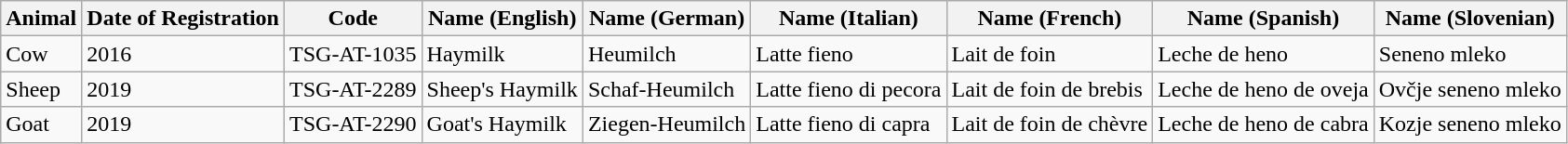<table class="wikitable">
<tr>
<th>Animal</th>
<th>Date of Registration</th>
<th>Code</th>
<th>Name (English)</th>
<th>Name (German)</th>
<th>Name (Italian)</th>
<th>Name (French)</th>
<th>Name (Spanish)</th>
<th>Name (Slovenian)</th>
</tr>
<tr>
<td>Cow</td>
<td>2016</td>
<td>TSG-AT-1035</td>
<td>Haymilk</td>
<td>Heumilch</td>
<td>Latte fieno</td>
<td>Lait de foin</td>
<td>Leche de heno</td>
<td>Seneno mleko</td>
</tr>
<tr>
<td>Sheep</td>
<td>2019</td>
<td>TSG-AT-2289</td>
<td>Sheep's Haymilk</td>
<td>Schaf-Heumilch</td>
<td>Latte fieno di pecora</td>
<td>Lait de foin de brebis</td>
<td>Leche de heno de oveja</td>
<td>Ovčje seneno mleko</td>
</tr>
<tr>
<td>Goat</td>
<td>2019</td>
<td>TSG-AT-2290</td>
<td>Goat's Haymilk</td>
<td>Ziegen-Heumilch</td>
<td>Latte fieno di capra</td>
<td>Lait de foin de chèvre</td>
<td>Leche de heno de cabra</td>
<td>Kozje seneno mleko</td>
</tr>
</table>
